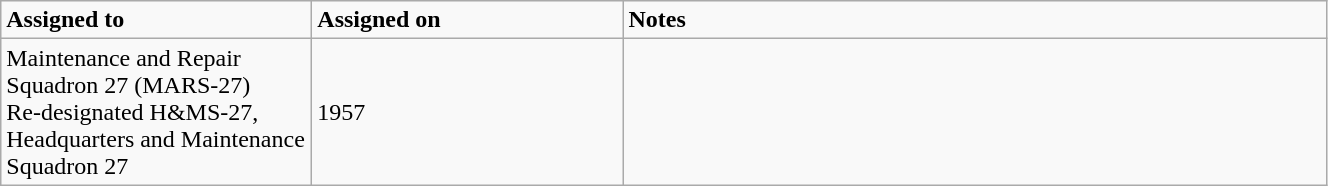<table class="wikitable" style="width: 70%;">
<tr>
<td style="width: 200px;"><strong>Assigned to</strong></td>
<td style="width: 200px;"><strong>Assigned on</strong></td>
<td><strong>Notes</strong></td>
</tr>
<tr>
<td>Maintenance and Repair Squadron 27 (MARS-27)<br>Re-designated H&MS-27, Headquarters and Maintenance Squadron 27</td>
<td>1957</td>
<td></td>
</tr>
</table>
